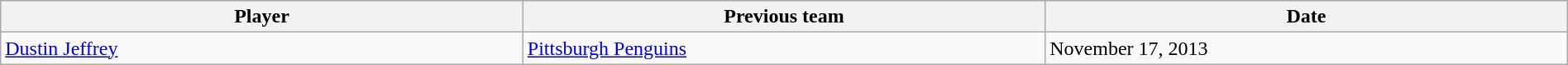<table class="wikitable" style="width:100%;">
<tr style="text-align:center; background:#ddd;">
<th style="width:33%;">Player</th>
<th style="width:33%;">Previous team</th>
<th style="width:33%;">Date</th>
</tr>
<tr>
<td><a href='#'>Dustin Jeffrey</a></td>
<td><a href='#'>Pittsburgh Penguins</a></td>
<td>November 17, 2013</td>
</tr>
</table>
